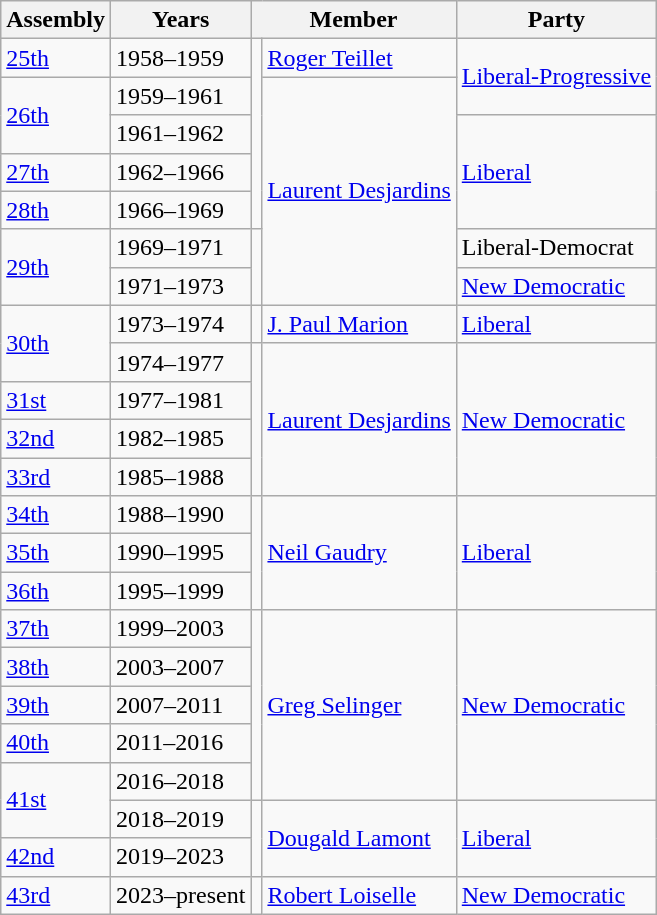<table class="wikitable">
<tr>
<th>Assembly</th>
<th>Years</th>
<th colspan="2">Member</th>
<th>Party</th>
</tr>
<tr>
<td><a href='#'>25th</a></td>
<td>1958–1959</td>
<td rowspan=5 ></td>
<td><a href='#'>Roger Teillet</a></td>
<td rowspan=2><a href='#'>Liberal-Progressive</a></td>
</tr>
<tr>
<td rowspan=2><a href='#'>26th</a></td>
<td>1959–1961</td>
<td rowspan=6><a href='#'>Laurent Desjardins</a></td>
</tr>
<tr>
<td>1961–1962</td>
<td rowspan=3><a href='#'>Liberal</a></td>
</tr>
<tr>
<td><a href='#'>27th</a></td>
<td>1962–1966</td>
</tr>
<tr>
<td><a href='#'>28th</a></td>
<td>1966–1969</td>
</tr>
<tr>
<td rowspan=2><a href='#'>29th</a></td>
<td>1969–1971</td>
<td rowspan=2 ></td>
<td>Liberal-Democrat</td>
</tr>
<tr>
<td>1971–1973</td>
<td><a href='#'>New Democratic</a></td>
</tr>
<tr>
<td rowspan=2><a href='#'>30th</a></td>
<td>1973–1974</td>
<td></td>
<td><a href='#'>J. Paul Marion</a></td>
<td><a href='#'>Liberal</a></td>
</tr>
<tr>
<td>1974–1977</td>
<td rowspan=4 ></td>
<td rowspan=4><a href='#'>Laurent Desjardins</a></td>
<td rowspan=4><a href='#'>New Democratic</a></td>
</tr>
<tr>
<td><a href='#'>31st</a></td>
<td>1977–1981</td>
</tr>
<tr>
<td><a href='#'>32nd</a></td>
<td>1982–1985</td>
</tr>
<tr>
<td><a href='#'>33rd</a></td>
<td>1985–1988</td>
</tr>
<tr>
<td><a href='#'>34th</a></td>
<td>1988–1990</td>
<td rowspan=3 ></td>
<td rowspan=3><a href='#'>Neil Gaudry</a></td>
<td rowspan=3><a href='#'>Liberal</a></td>
</tr>
<tr>
<td><a href='#'>35th</a></td>
<td>1990–1995</td>
</tr>
<tr>
<td><a href='#'>36th</a></td>
<td>1995–1999</td>
</tr>
<tr>
<td><a href='#'>37th</a></td>
<td>1999–2003</td>
<td rowspan=5 ></td>
<td rowspan=5><a href='#'>Greg Selinger</a></td>
<td rowspan=5><a href='#'>New Democratic</a></td>
</tr>
<tr>
<td><a href='#'>38th</a></td>
<td>2003–2007</td>
</tr>
<tr>
<td><a href='#'>39th</a></td>
<td>2007–2011</td>
</tr>
<tr>
<td><a href='#'>40th</a></td>
<td>2011–2016</td>
</tr>
<tr>
<td rowspan=2><a href='#'>41st</a></td>
<td>2016–2018</td>
</tr>
<tr>
<td>2018–2019</td>
<td rowspan=2 ></td>
<td rowspan=2><a href='#'>Dougald Lamont</a></td>
<td rowspan=2><a href='#'>Liberal</a></td>
</tr>
<tr>
<td><a href='#'>42nd</a></td>
<td>2019–2023</td>
</tr>
<tr>
<td><a href='#'>43rd</a></td>
<td>2023–present</td>
<td rowspan="1" ></td>
<td rowspan="1"><a href='#'>Robert Loiselle</a></td>
<td rowspan="1"><a href='#'>New Democratic</a></td>
</tr>
</table>
